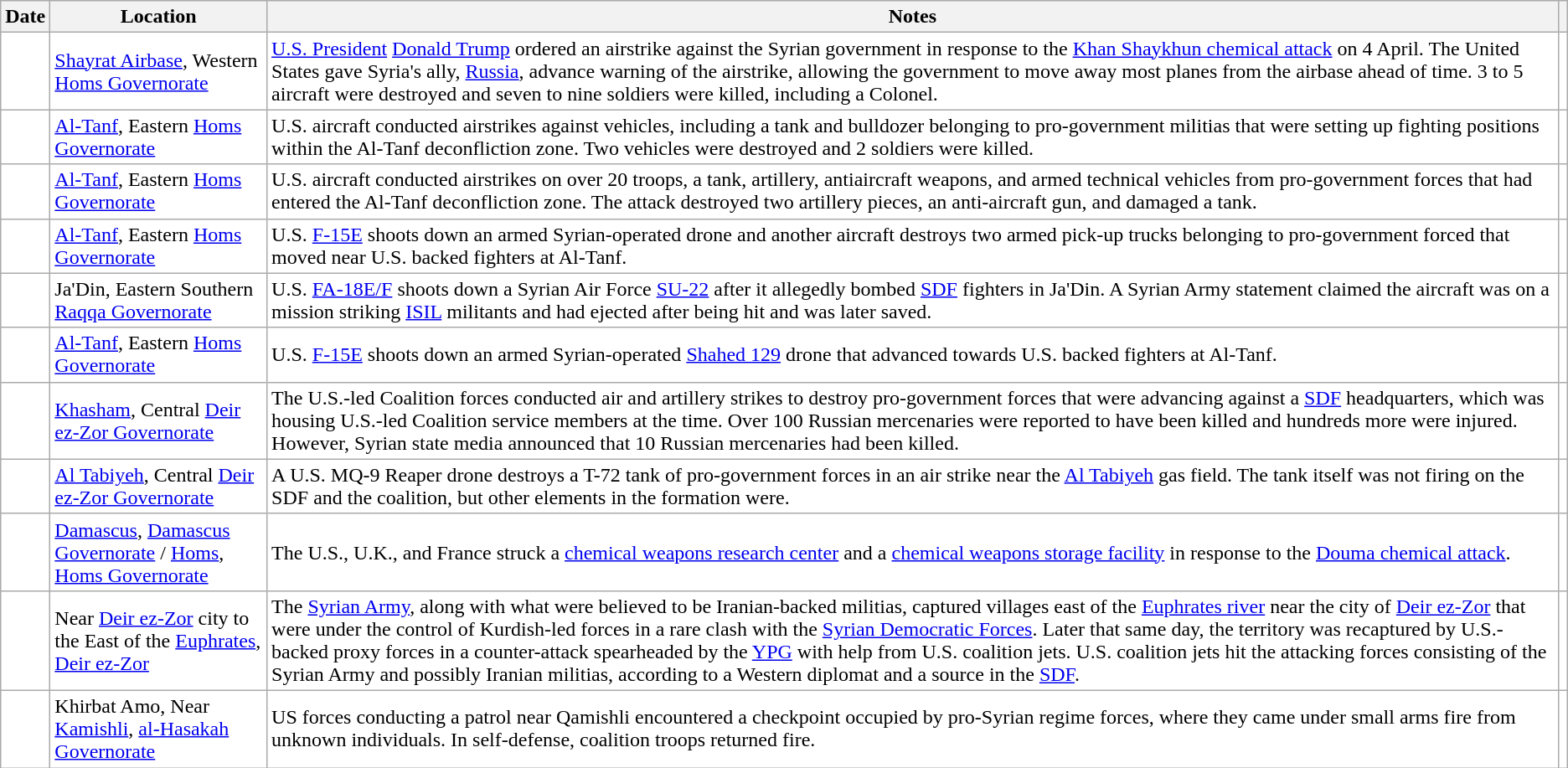<table class="sortable wikitable" style="background:white; text-align:left;">
<tr>
<th>Date</th>
<th>Location</th>
<th>Notes</th>
<th></th>
</tr>
<tr>
<td></td>
<td><a href='#'>Shayrat Airbase</a>, Western <a href='#'>Homs Governorate</a></td>
<td> <a href='#'>U.S. President</a> <a href='#'>Donald Trump</a> ordered an airstrike against the Syrian government in response to the <a href='#'>Khan Shaykhun chemical attack</a> on 4 April. The United States gave Syria's ally, <a href='#'>Russia</a>, advance warning of the airstrike, allowing the government to move away most planes from the airbase ahead of time. 3 to 5 aircraft were destroyed and seven to nine soldiers were killed, including a Colonel.</td>
<td></td>
</tr>
<tr>
<td></td>
<td><a href='#'>Al-Tanf</a>, Eastern <a href='#'>Homs Governorate</a></td>
<td> U.S. aircraft conducted airstrikes against vehicles, including a tank and bulldozer belonging to pro-government militias that were setting up fighting positions within the Al-Tanf deconfliction zone. Two vehicles were destroyed and 2 soldiers were killed.</td>
<td></td>
</tr>
<tr>
<td></td>
<td><a href='#'>Al-Tanf</a>, Eastern <a href='#'>Homs Governorate</a></td>
<td>U.S. aircraft conducted airstrikes on over 20 troops, a tank, artillery, antiaircraft weapons, and armed technical vehicles from pro-government forces that had entered the  Al-Tanf deconfliction zone. The attack destroyed two artillery pieces, an anti-aircraft gun, and damaged a tank.</td>
<td></td>
</tr>
<tr>
<td></td>
<td><a href='#'>Al-Tanf</a>, Eastern <a href='#'>Homs Governorate</a></td>
<td>U.S. <a href='#'>F-15E</a> shoots down an armed Syrian-operated drone and another aircraft destroys two armed pick-up trucks belonging to pro-government forced that moved near U.S. backed fighters at Al-Tanf.</td>
<td></td>
</tr>
<tr>
<td></td>
<td>Ja'Din, Eastern Southern <a href='#'>Raqqa Governorate</a></td>
<td> U.S. <a href='#'>FA-18E/F</a> shoots down a Syrian Air Force <a href='#'>SU-22</a> after it allegedly bombed <a href='#'>SDF</a> fighters in Ja'Din. A Syrian Army statement claimed the aircraft was on a mission striking <a href='#'>ISIL</a> militants and had ejected after being hit and was later saved.</td>
<td></td>
</tr>
<tr>
<td></td>
<td><a href='#'>Al-Tanf</a>, Eastern <a href='#'>Homs Governorate</a></td>
<td>U.S. <a href='#'>F-15E</a> shoots down an armed Syrian-operated <a href='#'>Shahed 129</a> drone that advanced towards U.S. backed fighters at Al-Tanf.</td>
<td></td>
</tr>
<tr>
<td></td>
<td><a href='#'>Khasham</a>, Central <a href='#'>Deir ez-Zor Governorate</a></td>
<td>The U.S.-led Coalition forces conducted air and artillery strikes to destroy pro-government forces that were advancing against a <a href='#'>SDF</a> headquarters, which was housing U.S.-led Coalition service members at the time. Over 100 Russian mercenaries were reported to have been killed and hundreds more were injured. However, Syrian state media announced that 10 Russian mercenaries had been killed.</td>
<td></td>
</tr>
<tr>
<td></td>
<td><a href='#'>Al Tabiyeh</a>, Central <a href='#'>Deir ez-Zor Governorate</a></td>
<td>A U.S. MQ-9 Reaper drone destroys a T-72 tank of pro-government forces in an air strike near the <a href='#'>Al Tabiyeh</a> gas field. The tank itself was not firing on the SDF and the coalition, but other elements in the formation were.</td>
<td></td>
</tr>
<tr>
<td></td>
<td><a href='#'>Damascus</a>, <a href='#'>Damascus Governorate</a> / <a href='#'>Homs</a>, <a href='#'>Homs Governorate</a></td>
<td>The U.S., U.K., and France struck a <a href='#'>chemical weapons research center</a> and a <a href='#'>chemical weapons storage facility</a> in response to the <a href='#'>Douma chemical attack</a>.</td>
<td></td>
</tr>
<tr>
<td></td>
<td>Near <a href='#'>Deir ez-Zor</a> city to the East of the <a href='#'>Euphrates</a>, <a href='#'>Deir ez-Zor</a></td>
<td>The <a href='#'>Syrian Army</a>, along with what were believed to be Iranian-backed militias, captured villages east of the <a href='#'>Euphrates river</a> near the city of <a href='#'>Deir ez-Zor</a> that were under the control of Kurdish-led forces in a rare clash with the <a href='#'>Syrian Democratic Forces</a>. Later that same day, the territory was recaptured by U.S.-backed proxy forces in a counter-attack spearheaded by the <a href='#'>YPG</a> with help from U.S. coalition jets. U.S. coalition jets hit the attacking forces consisting of the Syrian Army and possibly Iranian militias, according to a Western diplomat and a source in the <a href='#'>SDF</a>.</td>
<td></td>
</tr>
<tr>
<td></td>
<td>Khirbat Amo, Near <a href='#'>Kamishli</a>, <a href='#'>al-Hasakah Governorate</a></td>
<td>US forces conducting a patrol near Qamishli encountered a checkpoint occupied by pro-Syrian regime forces, where they came under small arms fire from unknown individuals. In self-defense, coalition troops returned fire.</td>
<td></td>
</tr>
</table>
